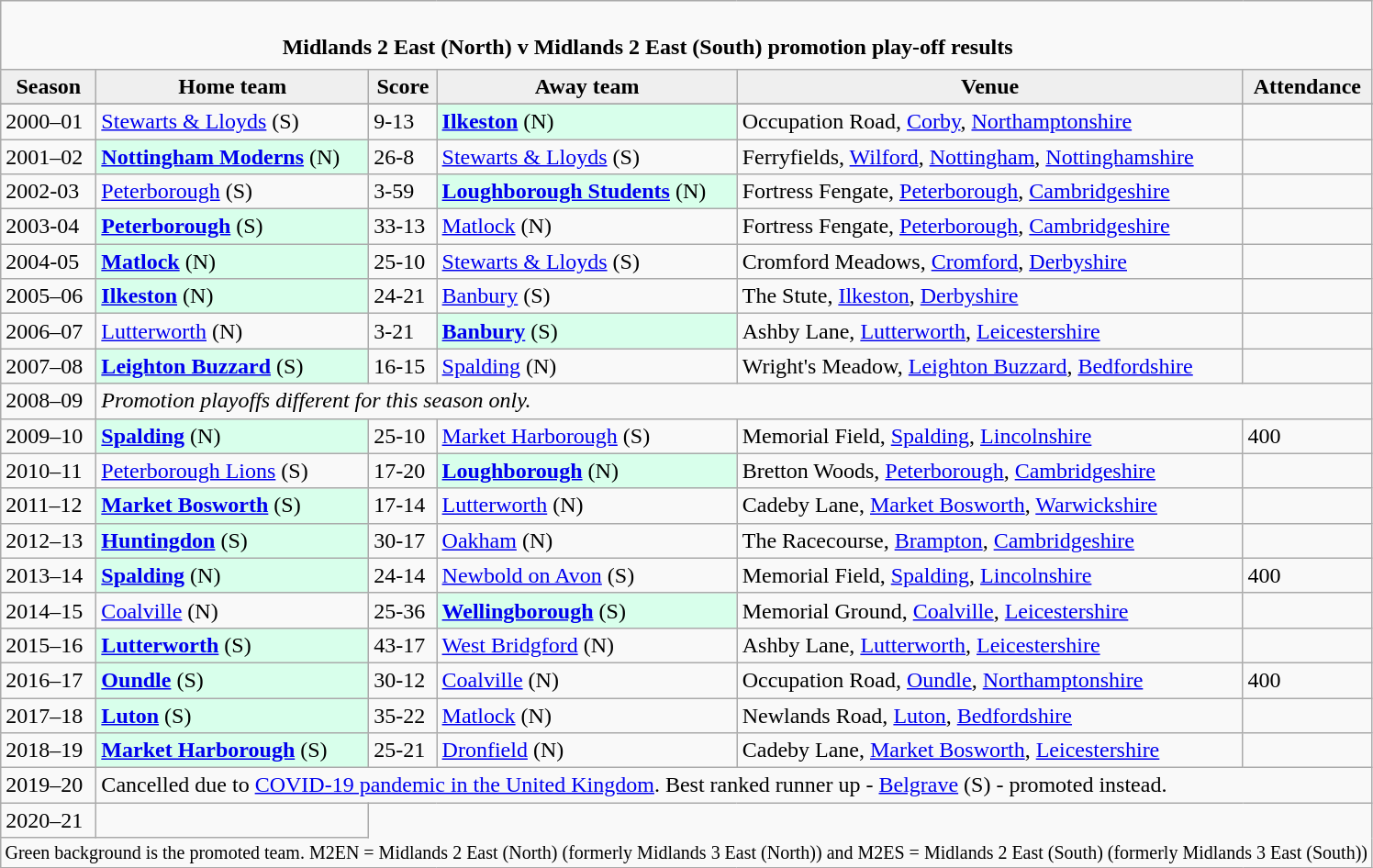<table class="wikitable" style="text-align: left;">
<tr>
<td colspan="11" cellpadding="0" cellspacing="0"><br><table border="0" style="width:100%;" cellpadding="0" cellspacing="0">
<tr>
<td style="width:20%; border:0;"></td>
<td style="border:0;"><strong>Midlands 2 East (North) v Midlands 2 East (South) promotion play-off results</strong></td>
<td style="width:20%; border:0;"></td>
</tr>
</table>
</td>
</tr>
<tr>
<th style="background:#efefef;">Season</th>
<th style="background:#efefef">Home team</th>
<th style="background:#efefef">Score</th>
<th style="background:#efefef">Away team</th>
<th style="background:#efefef">Venue</th>
<th style="background:#efefef">Attendance</th>
</tr>
<tr align=left>
</tr>
<tr>
<td>2000–01</td>
<td><a href='#'>Stewarts & Lloyds</a> (S)</td>
<td>9-13</td>
<td style="background:#d8ffeb;"><strong><a href='#'>Ilkeston</a></strong> (N)</td>
<td>Occupation Road, <a href='#'>Corby</a>, <a href='#'>Northamptonshire</a></td>
<td></td>
</tr>
<tr>
<td>2001–02</td>
<td style="background:#d8ffeb;"><strong><a href='#'>Nottingham Moderns</a></strong> (N)</td>
<td>26-8</td>
<td><a href='#'>Stewarts & Lloyds</a> (S)</td>
<td>Ferryfields, <a href='#'>Wilford</a>, <a href='#'>Nottingham</a>, <a href='#'>Nottinghamshire</a></td>
<td></td>
</tr>
<tr>
<td>2002-03</td>
<td><a href='#'>Peterborough</a> (S)</td>
<td>3-59</td>
<td style="background:#d8ffeb;"><strong><a href='#'>Loughborough Students</a></strong> (N)</td>
<td>Fortress Fengate, <a href='#'>Peterborough</a>, <a href='#'>Cambridgeshire</a></td>
<td></td>
</tr>
<tr>
<td>2003-04</td>
<td style="background:#d8ffeb;"><strong><a href='#'>Peterborough</a></strong> (S)</td>
<td>33-13</td>
<td><a href='#'>Matlock</a> (N)</td>
<td>Fortress Fengate, <a href='#'>Peterborough</a>, <a href='#'>Cambridgeshire</a></td>
<td></td>
</tr>
<tr>
<td>2004-05</td>
<td style="background:#d8ffeb;"><strong><a href='#'>Matlock</a></strong> (N)</td>
<td>25-10</td>
<td><a href='#'>Stewarts & Lloyds</a> (S)</td>
<td>Cromford Meadows, <a href='#'>Cromford</a>, <a href='#'>Derbyshire</a></td>
<td></td>
</tr>
<tr>
<td>2005–06</td>
<td style="background:#d8ffeb;"><strong><a href='#'>Ilkeston</a></strong> (N)</td>
<td>24-21</td>
<td><a href='#'>Banbury</a> (S)</td>
<td>The Stute, <a href='#'>Ilkeston</a>, <a href='#'>Derbyshire</a></td>
<td></td>
</tr>
<tr>
<td>2006–07</td>
<td><a href='#'>Lutterworth</a> (N)</td>
<td>3-21</td>
<td style="background:#d8ffeb;"><strong><a href='#'>Banbury</a></strong> (S)</td>
<td>Ashby Lane, <a href='#'>Lutterworth</a>, <a href='#'>Leicestershire</a></td>
<td></td>
</tr>
<tr>
<td>2007–08</td>
<td style="background:#d8ffeb;"><strong><a href='#'>Leighton Buzzard</a></strong> (S)</td>
<td>16-15</td>
<td><a href='#'>Spalding</a> (N)</td>
<td>Wright's Meadow, <a href='#'>Leighton Buzzard</a>, <a href='#'>Bedfordshire</a></td>
<td></td>
</tr>
<tr>
<td>2008–09</td>
<td Colspan="5"><em>Promotion playoffs different for this season only.</em></td>
</tr>
<tr>
<td>2009–10</td>
<td style="background:#d8ffeb;"><strong><a href='#'>Spalding</a></strong> (N)</td>
<td>25-10</td>
<td><a href='#'>Market Harborough</a> (S)</td>
<td>Memorial Field, <a href='#'>Spalding</a>, <a href='#'>Lincolnshire</a></td>
<td>400</td>
</tr>
<tr>
<td>2010–11</td>
<td><a href='#'>Peterborough Lions</a> (S)</td>
<td>17-20</td>
<td style="background:#d8ffeb;"><strong><a href='#'>Loughborough</a></strong> (N)</td>
<td>Bretton Woods, <a href='#'>Peterborough</a>, <a href='#'>Cambridgeshire</a></td>
<td></td>
</tr>
<tr>
<td>2011–12</td>
<td style="background:#d8ffeb;"><strong><a href='#'>Market Bosworth</a></strong> (S)</td>
<td>17-14</td>
<td><a href='#'>Lutterworth</a> (N)</td>
<td>Cadeby Lane, <a href='#'>Market Bosworth</a>, <a href='#'>Warwickshire</a></td>
<td></td>
</tr>
<tr>
<td>2012–13</td>
<td style="background:#d8ffeb;"><strong> <a href='#'>Huntingdon</a></strong> (S)</td>
<td>30-17</td>
<td><a href='#'>Oakham</a> (N)</td>
<td>The Racecourse, <a href='#'>Brampton</a>, <a href='#'>Cambridgeshire</a></td>
<td></td>
</tr>
<tr>
<td>2013–14</td>
<td style="background:#d8ffeb;"><strong><a href='#'>Spalding</a></strong> (N)</td>
<td>24-14</td>
<td><a href='#'>Newbold on Avon</a> (S)</td>
<td>Memorial Field, <a href='#'>Spalding</a>, <a href='#'>Lincolnshire</a></td>
<td>400</td>
</tr>
<tr>
<td>2014–15</td>
<td><a href='#'>Coalville</a> (N)</td>
<td>25-36</td>
<td style="background:#d8ffeb;"><strong><a href='#'>Wellingborough</a></strong> (S)</td>
<td>Memorial Ground, <a href='#'>Coalville</a>, <a href='#'>Leicestershire</a></td>
<td></td>
</tr>
<tr>
<td>2015–16</td>
<td style="background:#d8ffeb;"><strong><a href='#'>Lutterworth</a></strong> (S)</td>
<td>43-17</td>
<td><a href='#'>West Bridgford</a> (N)</td>
<td>Ashby Lane, <a href='#'>Lutterworth</a>, <a href='#'>Leicestershire</a></td>
<td></td>
</tr>
<tr>
<td>2016–17</td>
<td style="background:#d8ffeb;"><strong><a href='#'>Oundle</a></strong> (S)</td>
<td>30-12</td>
<td><a href='#'>Coalville</a> (N)</td>
<td>Occupation Road, <a href='#'>Oundle</a>, <a href='#'>Northamptonshire</a></td>
<td>400</td>
</tr>
<tr>
<td>2017–18</td>
<td style="background:#d8ffeb;"><strong><a href='#'>Luton</a></strong> (S)</td>
<td>35-22</td>
<td><a href='#'>Matlock</a> (N)</td>
<td>Newlands Road, <a href='#'>Luton</a>, <a href='#'>Bedfordshire</a></td>
<td></td>
</tr>
<tr>
<td>2018–19</td>
<td style="background:#d8ffeb;"><strong><a href='#'>Market Harborough</a></strong> (S)</td>
<td>25-21</td>
<td><a href='#'>Dronfield</a> (N)</td>
<td>Cadeby Lane, <a href='#'>Market Bosworth</a>, <a href='#'>Leicestershire</a></td>
<td></td>
</tr>
<tr>
<td>2019–20</td>
<td colspan=6>Cancelled due to <a href='#'>COVID-19 pandemic in the United Kingdom</a>.  Best ranked runner up - <a href='#'>Belgrave</a> (S) - promoted instead.</td>
</tr>
<tr>
<td>2020–21</td>
<td></td>
</tr>
<tr>
<td colspan="15"  style="border:0; font-size:smaller; text-align:center;">Green background is the promoted team. M2EN = Midlands 2 East (North) (formerly Midlands 3 East (North)) and M2ES = Midlands 2 East (South) (formerly Midlands 3 East (South))</td>
</tr>
<tr>
</tr>
</table>
